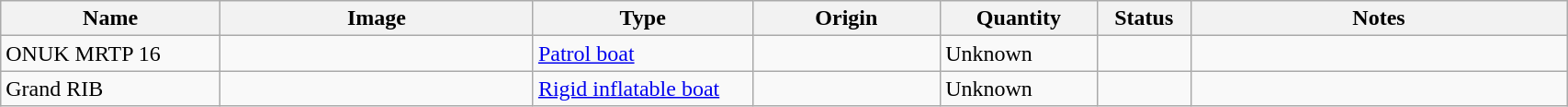<table class="wikitable" style="width:90%;">
<tr>
<th width=14%>Name</th>
<th width=20%>Image</th>
<th width=14%>Type</th>
<th width=12%>Origin</th>
<th width=10%>Quantity</th>
<th width=06%>Status</th>
<th width="24%">Notes</th>
</tr>
<tr>
<td>ONUK MRTP 16</td>
<td></td>
<td><a href='#'>Patrol boat</a></td>
<td></td>
<td>Unknown</td>
<td></td>
<td></td>
</tr>
<tr>
<td>Grand RIB</td>
<td></td>
<td><a href='#'>Rigid inflatable boat</a></td>
<td></td>
<td>Unknown</td>
<td></td>
<td></td>
</tr>
</table>
